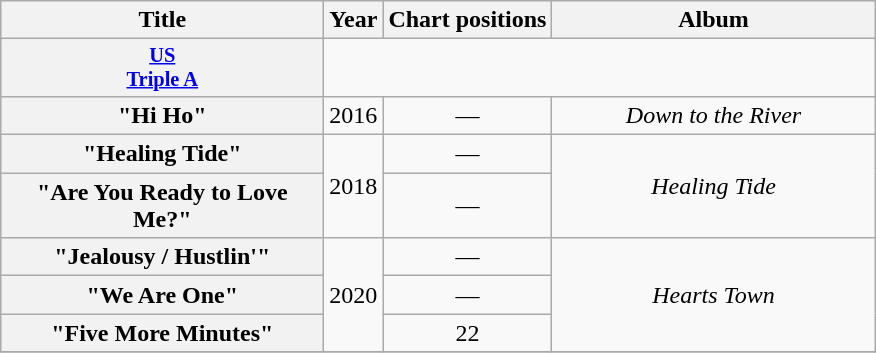<table class="wikitable plainrowheaders" style="text-align:center;" border="1">
<tr>
<th scope="col" rowspan="2" style="width:13em;">Title</th>
<th scope="col" rowspan="2">Year</th>
<th scope="col" colspan="1">Chart positions</th>
<th rowspan="2" style="width:13em;">Album</th>
</tr>
<tr>
</tr>
<tr>
<th scope="col" style="width:3em;font-size:85%;"><a href='#'>US<br>Triple A</a><br></th>
</tr>
<tr>
<th scope="row">"Hi Ho" </th>
<td rowspan="1">2016</td>
<td>—</td>
<td><em>Down to the River</em></td>
</tr>
<tr>
<th scope="row">"Healing Tide" </th>
<td rowspan="2">2018</td>
<td>—</td>
<td rowspan="2"><em>Healing Tide</em></td>
</tr>
<tr>
<th scope="row">"Are You Ready to Love Me?" </th>
<td>—</td>
</tr>
<tr>
<th scope="row">"Jealousy / Hustlin'" </th>
<td rowspan="3">2020</td>
<td>—</td>
<td rowspan="3"><em>Hearts Town</em></td>
</tr>
<tr>
<th scope="row">"We Are One" </th>
<td>—</td>
</tr>
<tr>
<th scope="row">"Five More Minutes" </th>
<td>22</td>
</tr>
<tr>
</tr>
</table>
